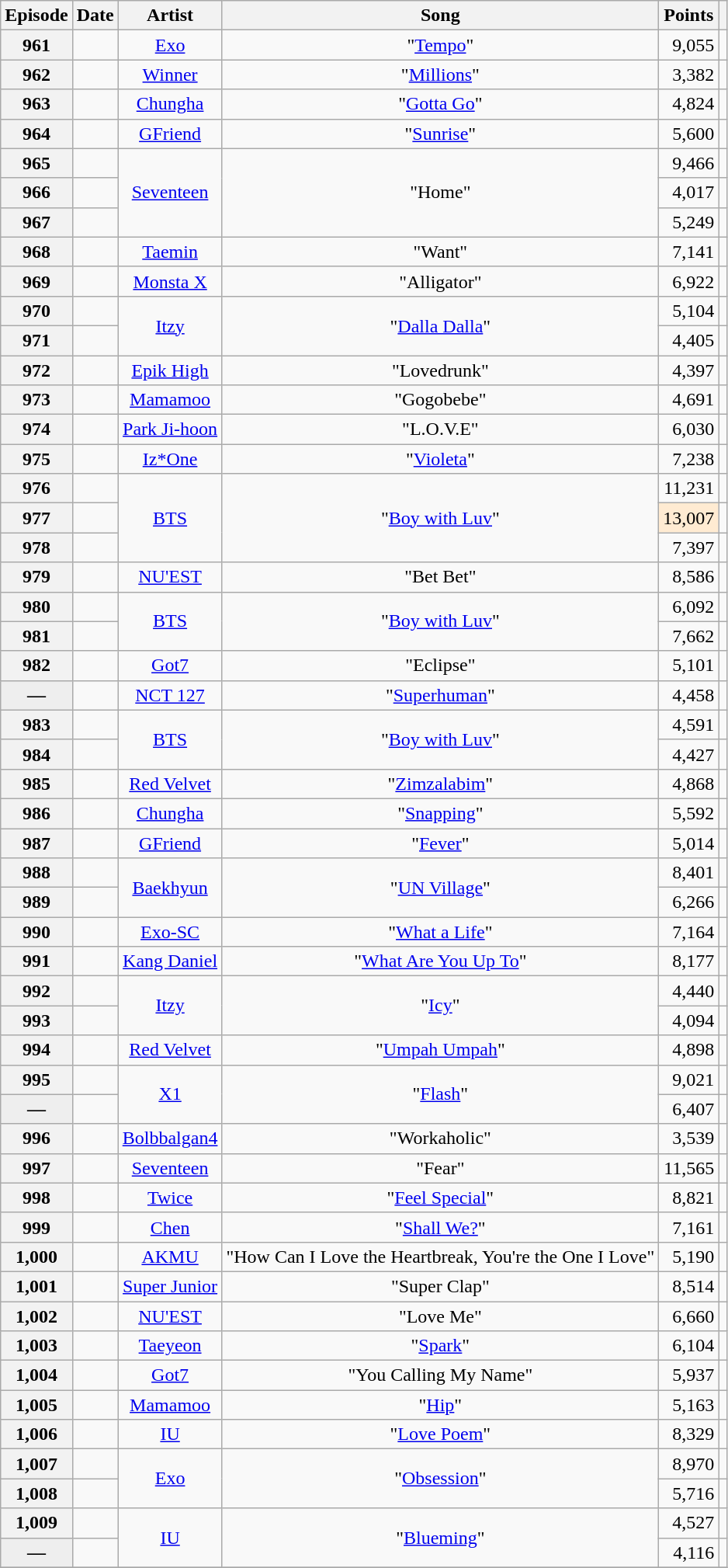<table class="wikitable sortable plainrowheaders" style=text-align:center>
<tr>
<th scope=col>Episode</th>
<th scope=col>Date</th>
<th scope=col>Artist</th>
<th scope=col>Song</th>
<th scope=col>Points</th>
<th class="unsortable" scope=col></th>
</tr>
<tr>
<th scope="row">961</th>
<td></td>
<td><a href='#'>Exo</a></td>
<td>"<a href='#'>Tempo</a>"</td>
<td style="text-align:right">9,055</td>
<td></td>
</tr>
<tr>
<th scope="row">962</th>
<td></td>
<td><a href='#'>Winner</a></td>
<td>"<a href='#'>Millions</a>"</td>
<td style="text-align:right">3,382</td>
<td></td>
</tr>
<tr>
<th scope="row">963</th>
<td></td>
<td><a href='#'>Chungha</a></td>
<td>"<a href='#'>Gotta Go</a>"</td>
<td style="text-align:right">4,824</td>
<td></td>
</tr>
<tr>
<th scope="row">964</th>
<td></td>
<td><a href='#'>GFriend</a></td>
<td>"<a href='#'>Sunrise</a>"</td>
<td style="text-align:right">5,600</td>
<td></td>
</tr>
<tr>
<th scope="row">965</th>
<td></td>
<td rowspan="3"><a href='#'>Seventeen</a></td>
<td rowspan="3">"Home"</td>
<td style="text-align:right">9,466</td>
<td></td>
</tr>
<tr>
<th scope="row">966</th>
<td></td>
<td style="text-align:right">4,017</td>
<td></td>
</tr>
<tr>
<th scope="row">967</th>
<td></td>
<td style="text-align:right">5,249</td>
<td></td>
</tr>
<tr>
<th scope="row">968</th>
<td></td>
<td><a href='#'>Taemin</a></td>
<td>"Want"</td>
<td style="text-align:right">7,141</td>
<td></td>
</tr>
<tr>
<th scope="row">969</th>
<td></td>
<td><a href='#'>Monsta X</a></td>
<td>"Alligator"</td>
<td style="text-align:right">6,922</td>
<td></td>
</tr>
<tr>
<th scope="row">970</th>
<td></td>
<td rowspan="2"><a href='#'>Itzy</a></td>
<td rowspan="2">"<a href='#'>Dalla Dalla</a>"</td>
<td style="text-align:right">5,104</td>
<td></td>
</tr>
<tr>
<th scope="row">971</th>
<td></td>
<td style="text-align:right">4,405</td>
<td></td>
</tr>
<tr>
<th scope="row">972</th>
<td></td>
<td><a href='#'>Epik High</a></td>
<td>"Lovedrunk"</td>
<td style="text-align:right">4,397</td>
<td></td>
</tr>
<tr>
<th scope="row">973</th>
<td></td>
<td><a href='#'>Mamamoo</a></td>
<td>"Gogobebe"</td>
<td style="text-align:right">4,691</td>
<td></td>
</tr>
<tr>
<th scope="row">974</th>
<td></td>
<td><a href='#'>Park Ji-hoon</a></td>
<td>"L.O.V.E"</td>
<td style="text-align:right">6,030</td>
<td></td>
</tr>
<tr>
<th scope="row">975</th>
<td></td>
<td><a href='#'>Iz*One</a></td>
<td>"<a href='#'>Violeta</a>"</td>
<td style="text-align:right">7,238</td>
<td></td>
</tr>
<tr>
<th scope="row">976</th>
<td></td>
<td rowspan="3"><a href='#'>BTS</a></td>
<td rowspan="3">"<a href='#'>Boy with Luv</a>"</td>
<td style="text-align:right">11,231</td>
<td></td>
</tr>
<tr>
<th scope="row">977</th>
<td></td>
<td style="background: #ffebd2; text-align:right">13,007 </td>
<td></td>
</tr>
<tr>
<th scope="row">978</th>
<td></td>
<td style="text-align:right">7,397</td>
<td></td>
</tr>
<tr>
<th scope="row">979</th>
<td></td>
<td><a href='#'>NU'EST</a></td>
<td>"Bet Bet"</td>
<td style="text-align:right">8,586</td>
<td></td>
</tr>
<tr>
<th scope="row">980</th>
<td></td>
<td rowspan="2"><a href='#'>BTS</a></td>
<td rowspan="2">"<a href='#'>Boy with Luv</a>"</td>
<td style="text-align:right">6,092</td>
<td></td>
</tr>
<tr>
<th scope="row">981</th>
<td></td>
<td style="text-align:right">7,662</td>
<td></td>
</tr>
<tr>
<th scope="row">982</th>
<td></td>
<td><a href='#'>Got7</a></td>
<td>"Eclipse"</td>
<td style="text-align:right">5,101</td>
<td></td>
</tr>
<tr>
<th style="background:#eee;" scope="row">—</th>
<td></td>
<td><a href='#'>NCT 127</a></td>
<td>"<a href='#'>Superhuman</a>"</td>
<td style="text-align:right">4,458</td>
<td></td>
</tr>
<tr>
<th scope="row">983</th>
<td></td>
<td rowspan="2"><a href='#'>BTS</a></td>
<td rowspan="2">"<a href='#'>Boy with Luv</a>"</td>
<td style="text-align:right">4,591</td>
<td></td>
</tr>
<tr>
<th scope="row">984</th>
<td></td>
<td style="text-align:right">4,427</td>
<td></td>
</tr>
<tr>
<th scope="row">985</th>
<td></td>
<td><a href='#'>Red Velvet</a></td>
<td>"<a href='#'>Zimzalabim</a>"</td>
<td style="text-align:right">4,868</td>
<td></td>
</tr>
<tr>
<th scope="row">986</th>
<td></td>
<td><a href='#'>Chungha</a></td>
<td>"<a href='#'>Snapping</a>"</td>
<td style="text-align:right">5,592</td>
<td></td>
</tr>
<tr>
<th scope="row">987</th>
<td></td>
<td><a href='#'>GFriend</a></td>
<td>"<a href='#'>Fever</a>"</td>
<td style="text-align:right">5,014</td>
<td></td>
</tr>
<tr>
<th scope="row">988</th>
<td></td>
<td rowspan="2"><a href='#'>Baekhyun</a></td>
<td rowspan="2">"<a href='#'>UN Village</a>"</td>
<td style="text-align:right">8,401</td>
<td></td>
</tr>
<tr>
<th scope="row">989</th>
<td></td>
<td style="text-align:right">6,266</td>
<td></td>
</tr>
<tr>
<th scope="row">990</th>
<td></td>
<td><a href='#'>Exo-SC</a></td>
<td>"<a href='#'>What a Life</a>"</td>
<td style="text-align:right">7,164</td>
<td></td>
</tr>
<tr>
<th scope="row">991</th>
<td></td>
<td><a href='#'>Kang Daniel</a></td>
<td>"<a href='#'>What Are You Up To</a>"</td>
<td style="text-align:right">8,177</td>
<td></td>
</tr>
<tr>
<th scope="row">992</th>
<td></td>
<td rowspan="2"><a href='#'>Itzy</a></td>
<td rowspan="2">"<a href='#'>Icy</a>"</td>
<td style="text-align:right">4,440</td>
<td></td>
</tr>
<tr>
<th scope="row">993</th>
<td></td>
<td style="text-align:right">4,094</td>
<td></td>
</tr>
<tr>
<th scope="row">994</th>
<td></td>
<td><a href='#'>Red Velvet</a></td>
<td>"<a href='#'>Umpah Umpah</a>"</td>
<td style="text-align:right">4,898</td>
<td></td>
</tr>
<tr>
<th scope="row">995</th>
<td></td>
<td rowspan="2"><a href='#'>X1</a></td>
<td rowspan="2">"<a href='#'>Flash</a>"</td>
<td style="text-align:right">9,021</td>
<td></td>
</tr>
<tr>
<th style="background:#eee;" scope="row">—</th>
<td></td>
<td style="text-align:right">6,407</td>
<td></td>
</tr>
<tr>
<th scope="row">996</th>
<td></td>
<td><a href='#'>Bolbbalgan4</a></td>
<td>"Workaholic"</td>
<td style="text-align:right">3,539</td>
<td></td>
</tr>
<tr>
<th scope="row">997</th>
<td></td>
<td><a href='#'>Seventeen</a></td>
<td>"Fear"</td>
<td style="text-align:right">11,565</td>
<td></td>
</tr>
<tr>
<th scope="row">998</th>
<td></td>
<td><a href='#'>Twice</a></td>
<td>"<a href='#'>Feel Special</a>"</td>
<td style="text-align:right">8,821</td>
<td></td>
</tr>
<tr>
<th scope="row">999</th>
<td></td>
<td><a href='#'>Chen</a></td>
<td>"<a href='#'>Shall We?</a>"</td>
<td style="text-align:right">7,161</td>
<td></td>
</tr>
<tr>
<th scope="row">1,000</th>
<td></td>
<td><a href='#'>AKMU</a></td>
<td>"How Can I Love the Heartbreak, You're the One I Love"</td>
<td style="text-align:right">5,190</td>
<td></td>
</tr>
<tr>
<th scope="row">1,001</th>
<td></td>
<td><a href='#'>Super Junior</a></td>
<td>"Super Clap"</td>
<td style="text-align:right">8,514</td>
<td></td>
</tr>
<tr>
<th scope="row">1,002</th>
<td></td>
<td><a href='#'>NU'EST</a></td>
<td>"Love Me"</td>
<td style="text-align:right">6,660</td>
<td></td>
</tr>
<tr>
<th scope="row">1,003</th>
<td></td>
<td><a href='#'>Taeyeon</a></td>
<td>"<a href='#'>Spark</a>"</td>
<td style="text-align:right">6,104</td>
<td></td>
</tr>
<tr>
<th scope="row">1,004</th>
<td></td>
<td><a href='#'>Got7</a></td>
<td>"You Calling My Name"</td>
<td style="text-align:right">5,937</td>
<td></td>
</tr>
<tr>
<th scope="row">1,005</th>
<td></td>
<td><a href='#'>Mamamoo</a></td>
<td>"<a href='#'>Hip</a>"</td>
<td style="text-align:right">5,163</td>
<td></td>
</tr>
<tr>
<th scope="row">1,006</th>
<td></td>
<td><a href='#'>IU</a></td>
<td>"<a href='#'>Love Poem</a>"</td>
<td style="text-align:right">8,329</td>
<td></td>
</tr>
<tr>
<th scope="row">1,007</th>
<td></td>
<td rowspan="2"><a href='#'>Exo</a></td>
<td rowspan="2">"<a href='#'>Obsession</a>"</td>
<td style="text-align:right">8,970</td>
<td></td>
</tr>
<tr>
<th scope="row">1,008</th>
<td></td>
<td style="text-align:right">5,716</td>
<td></td>
</tr>
<tr>
<th scope="row">1,009</th>
<td></td>
<td rowspan="2"><a href='#'>IU</a></td>
<td rowspan="2">"<a href='#'>Blueming</a>"</td>
<td style="text-align:right">4,527</td>
<td></td>
</tr>
<tr>
<th style="background:#eee;">—</th>
<td></td>
<td style="text-align:right">4,116</td>
<td></td>
</tr>
<tr>
</tr>
</table>
